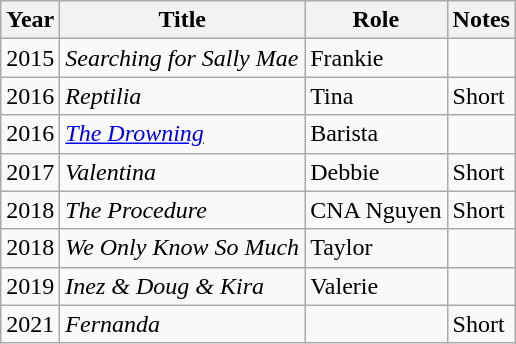<table class="wikitable sortable">
<tr>
<th>Year</th>
<th>Title</th>
<th>Role</th>
<th>Notes</th>
</tr>
<tr>
<td>2015</td>
<td><em>Searching for Sally Mae</em></td>
<td>Frankie</td>
<td></td>
</tr>
<tr>
<td>2016</td>
<td><em>Reptilia</em></td>
<td>Tina</td>
<td>Short</td>
</tr>
<tr>
<td>2016</td>
<td><em><a href='#'>The Drowning</a></em></td>
<td>Barista</td>
<td></td>
</tr>
<tr>
<td>2017</td>
<td><em>Valentina</em></td>
<td>Debbie</td>
<td>Short</td>
</tr>
<tr>
<td>2018</td>
<td><em>The Procedure</em></td>
<td>CNA Nguyen</td>
<td>Short</td>
</tr>
<tr>
<td>2018</td>
<td><em>We Only Know So Much</em></td>
<td>Taylor</td>
<td></td>
</tr>
<tr>
<td>2019</td>
<td><em>Inez & Doug & Kira</em></td>
<td>Valerie</td>
<td></td>
</tr>
<tr>
<td>2021</td>
<td><em>Fernanda</em></td>
<td></td>
<td>Short</td>
</tr>
</table>
